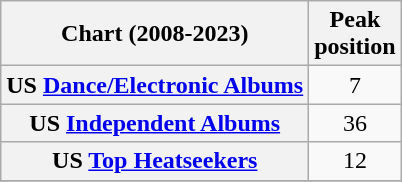<table class="wikitable sortable plainrowheaders">
<tr>
<th scope="col">Chart (2008-2023)</th>
<th scope="col">Peak<br>position</th>
</tr>
<tr>
<th scope="row">US <a href='#'>Dance/Electronic Albums</a></th>
<td style="text-align:center;">7</td>
</tr>
<tr>
<th scope="row">US <a href='#'>Independent Albums</a></th>
<td align="center">36</td>
</tr>
<tr>
<th scope="row">US <a href='#'>Top Heatseekers</a></th>
<td style="text-align:center;">12</td>
</tr>
<tr>
</tr>
</table>
